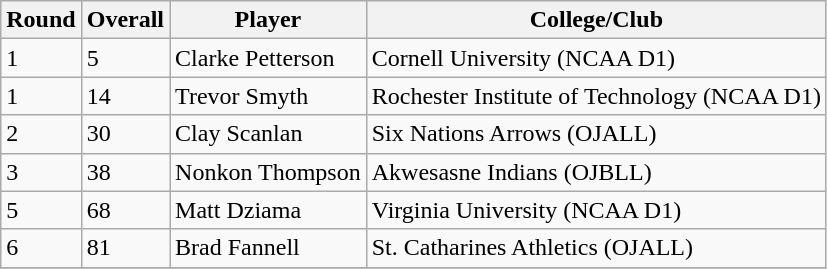<table class="wikitable">
<tr>
<th>Round</th>
<th>Overall</th>
<th>Player</th>
<th>College/Club</th>
</tr>
<tr>
<td>1</td>
<td>5</td>
<td>Clarke Petterson</td>
<td>Cornell University (NCAA D1)</td>
</tr>
<tr>
<td>1</td>
<td>14</td>
<td>Trevor Smyth</td>
<td>Rochester Institute of Technology (NCAA D1)</td>
</tr>
<tr>
<td>2</td>
<td>30</td>
<td>Clay Scanlan</td>
<td>Six Nations Arrows (OJALL)</td>
</tr>
<tr>
<td>3</td>
<td>38</td>
<td>Nonkon Thompson</td>
<td>Akwesasne Indians (OJBLL)</td>
</tr>
<tr>
<td>5</td>
<td>68</td>
<td>Matt Dziama</td>
<td>Virginia University (NCAA D1)</td>
</tr>
<tr>
<td>6</td>
<td>81</td>
<td>Brad Fannell</td>
<td>St. Catharines Athletics (OJALL)</td>
</tr>
<tr>
</tr>
</table>
